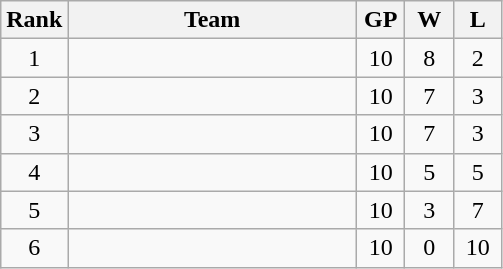<table class="wikitable" style="text-align:center">
<tr>
<th>Rank</th>
<th width=185px>Team</th>
<th width=25px>GP</th>
<th width=25px>W</th>
<th width=25px>L</th>
</tr>
<tr>
<td>1</td>
<td align="left"></td>
<td>10</td>
<td>8</td>
<td>2</td>
</tr>
<tr>
<td>2</td>
<td align="left"></td>
<td>10</td>
<td>7</td>
<td>3</td>
</tr>
<tr>
<td>3</td>
<td align="left"></td>
<td>10</td>
<td>7</td>
<td>3</td>
</tr>
<tr>
<td>4</td>
<td align="left"></td>
<td>10</td>
<td>5</td>
<td>5</td>
</tr>
<tr>
<td>5</td>
<td align="left"></td>
<td>10</td>
<td>3</td>
<td>7</td>
</tr>
<tr>
<td>6</td>
<td align="left"></td>
<td>10</td>
<td>0</td>
<td>10</td>
</tr>
</table>
